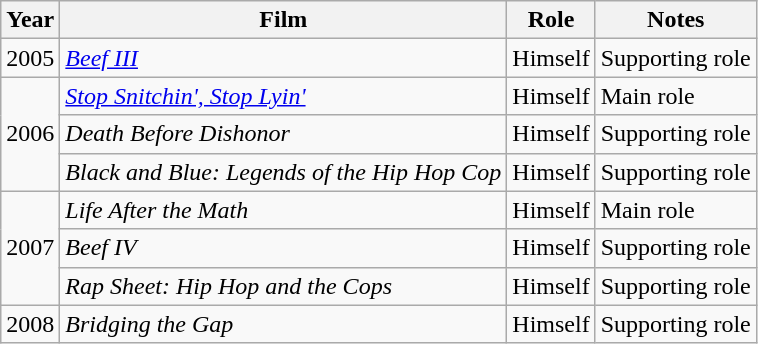<table class="wikitable">
<tr>
<th>Year</th>
<th>Film</th>
<th>Role</th>
<th>Notes</th>
</tr>
<tr>
<td>2005</td>
<td><em><a href='#'>Beef III</a></em></td>
<td>Himself</td>
<td>Supporting role</td>
</tr>
<tr>
<td rowspan="3">2006</td>
<td><em><a href='#'>Stop Snitchin', Stop Lyin'</a></em></td>
<td>Himself</td>
<td>Main role</td>
</tr>
<tr>
<td><em>Death Before Dishonor</em></td>
<td>Himself</td>
<td>Supporting role</td>
</tr>
<tr>
<td><em>Black and Blue: Legends of the Hip Hop Cop</em></td>
<td>Himself</td>
<td>Supporting role</td>
</tr>
<tr>
<td rowspan="3">2007</td>
<td><em>Life After the Math</em></td>
<td>Himself</td>
<td>Main role</td>
</tr>
<tr>
<td><em>Beef IV</em></td>
<td>Himself</td>
<td>Supporting role</td>
</tr>
<tr>
<td><em>Rap Sheet: Hip Hop and the Cops</em></td>
<td>Himself</td>
<td>Supporting role</td>
</tr>
<tr>
<td>2008</td>
<td><em>Bridging the Gap</em></td>
<td>Himself</td>
<td>Supporting role</td>
</tr>
</table>
